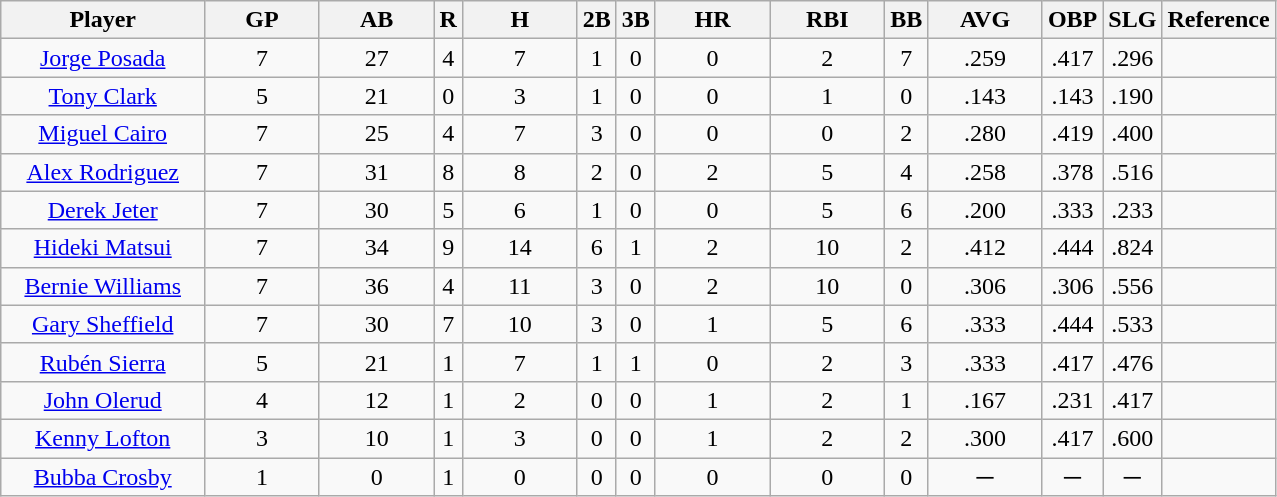<table class="wikitable sortable" style="text-align:center">
<tr>
<th width="16%">Player</th>
<th width="9%">GP</th>
<th width="9%">AB</th>
<th>R</th>
<th width="9%">H</th>
<th>2B</th>
<th>3B</th>
<th width="9%">HR</th>
<th width="9%">RBI</th>
<th>BB</th>
<th width="9%">AVG</th>
<th>OBP</th>
<th>SLG</th>
<th>Reference</th>
</tr>
<tr>
<td><a href='#'>Jorge Posada</a></td>
<td>7</td>
<td>27</td>
<td>4</td>
<td>7</td>
<td>1</td>
<td>0</td>
<td>0</td>
<td>2</td>
<td>7</td>
<td>.259</td>
<td>.417</td>
<td>.296</td>
<td></td>
</tr>
<tr>
<td><a href='#'>Tony Clark</a></td>
<td>5</td>
<td>21</td>
<td>0</td>
<td>3</td>
<td>1</td>
<td>0</td>
<td>0</td>
<td>1</td>
<td>0</td>
<td>.143</td>
<td>.143</td>
<td>.190</td>
<td></td>
</tr>
<tr>
<td><a href='#'>Miguel Cairo</a></td>
<td>7</td>
<td>25</td>
<td>4</td>
<td>7</td>
<td>3</td>
<td>0</td>
<td>0</td>
<td>0</td>
<td>2</td>
<td>.280</td>
<td>.419</td>
<td>.400</td>
<td></td>
</tr>
<tr>
<td><a href='#'>Alex Rodriguez</a></td>
<td>7</td>
<td>31</td>
<td>8</td>
<td>8</td>
<td>2</td>
<td>0</td>
<td>2</td>
<td>5</td>
<td>4</td>
<td>.258</td>
<td>.378</td>
<td>.516</td>
<td></td>
</tr>
<tr>
<td><a href='#'>Derek Jeter</a></td>
<td>7</td>
<td>30</td>
<td>5</td>
<td>6</td>
<td>1</td>
<td>0</td>
<td>0</td>
<td>5</td>
<td>6</td>
<td>.200</td>
<td>.333</td>
<td>.233</td>
<td></td>
</tr>
<tr>
<td><a href='#'>Hideki Matsui</a></td>
<td>7</td>
<td>34</td>
<td>9</td>
<td>14</td>
<td>6</td>
<td>1</td>
<td>2</td>
<td>10</td>
<td>2</td>
<td>.412</td>
<td>.444</td>
<td>.824</td>
<td></td>
</tr>
<tr>
<td><a href='#'>Bernie Williams</a></td>
<td>7</td>
<td>36</td>
<td>4</td>
<td>11</td>
<td>3</td>
<td>0</td>
<td>2</td>
<td>10</td>
<td>0</td>
<td>.306</td>
<td>.306</td>
<td>.556</td>
<td></td>
</tr>
<tr>
<td><a href='#'>Gary Sheffield</a></td>
<td>7</td>
<td>30</td>
<td>7</td>
<td>10</td>
<td>3</td>
<td>0</td>
<td>1</td>
<td>5</td>
<td>6</td>
<td>.333</td>
<td>.444</td>
<td>.533</td>
<td></td>
</tr>
<tr>
<td><a href='#'>Rubén Sierra</a></td>
<td>5</td>
<td>21</td>
<td>1</td>
<td>7</td>
<td>1</td>
<td>1</td>
<td>0</td>
<td>2</td>
<td>3</td>
<td>.333</td>
<td>.417</td>
<td>.476</td>
<td></td>
</tr>
<tr>
<td><a href='#'>John Olerud</a></td>
<td>4</td>
<td>12</td>
<td>1</td>
<td>2</td>
<td>0</td>
<td>0</td>
<td>1</td>
<td>2</td>
<td>1</td>
<td>.167</td>
<td>.231</td>
<td>.417</td>
<td></td>
</tr>
<tr>
<td><a href='#'>Kenny Lofton</a></td>
<td>3</td>
<td>10</td>
<td>1</td>
<td>3</td>
<td>0</td>
<td>0</td>
<td>1</td>
<td>2</td>
<td>2</td>
<td>.300</td>
<td>.417</td>
<td>.600</td>
<td></td>
</tr>
<tr>
<td><a href='#'>Bubba Crosby</a></td>
<td>1</td>
<td>0</td>
<td>1</td>
<td>0</td>
<td>0</td>
<td>0</td>
<td>0</td>
<td>0</td>
<td>0</td>
<td>─</td>
<td>─</td>
<td>─</td>
<td></td>
</tr>
</table>
